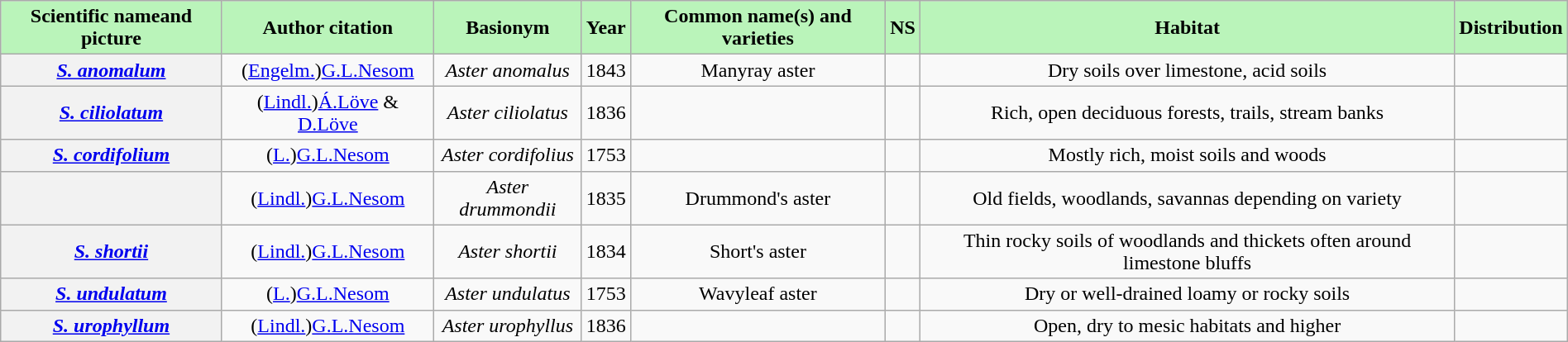<table class="wikitable sortable mw-collapsible" style="width:100%;text-align:center;">
<tr>
<th scope="col" style="background-color:#baf4ba;">Scientific nameand picture</th>
<th scope="col" style="background-color:#baf4ba;">Author citation</th>
<th scope="col" style="background-color:#baf4ba;">Basionym</th>
<th scope="col" style="background-color:#baf4ba;">Year</th>
<th scope="col" style="background-color:#baf4ba;">Common name(s) and varieties</th>
<th scope="col" style="background-color:#baf4ba;">NS</th>
<th scope="col" class="unsortable" style="background-color:#baf4ba;">Habitat</th>
<th scope="col" class="unsortable" style="background-color:#baf4ba;">Distribution</th>
</tr>
<tr>
<th scope="row"><em><a href='#'>S. anomalum</a></em></th>
<td>(<a href='#'>Engelm.</a>)<a href='#'>G.L.Nesom</a></td>
<td><em>Aster anomalus</em></td>
<td>1843</td>
<td>Manyray aster</td>
<td></td>
<td>Dry soils over limestone, acid soils</td>
<td></td>
</tr>
<tr>
<th scope="row"><em><a href='#'>S. ciliolatum</a></em></th>
<td>(<a href='#'>Lindl.</a>)<a href='#'>Á.Löve</a> & <a href='#'>D.Löve</a></td>
<td><em>Aster ciliolatus</em></td>
<td>1836</td>
<td></td>
<td></td>
<td>Rich, open deciduous forests, trails, stream banks</td>
<td></td>
</tr>
<tr>
<th scope="row"><em><a href='#'>S. cordifolium</a></em></th>
<td>(<a href='#'>L.</a>)<a href='#'>G.L.Nesom</a></td>
<td><em>Aster cordifolius</em></td>
<td>1753</td>
<td></td>
<td></td>
<td>Mostly rich, moist soils and woods</td>
<td></td>
</tr>
<tr>
<th scope="row"><em><a href='#'></a></em></th>
<td>(<a href='#'>Lindl.</a>)<a href='#'>G.L.Nesom</a></td>
<td><em>Aster drummondii</em></td>
<td>1835</td>
<td>Drummond's aster<br></td>
<td></td>
<td>Old fields, woodlands, savannas depending on variety</td>
<td></td>
</tr>
<tr>
<th scope="row"><em><a href='#'>S. shortii</a></em></th>
<td>(<a href='#'>Lindl.</a>)<a href='#'>G.L.Nesom</a></td>
<td><em>Aster shortii</em></td>
<td>1834</td>
<td>Short's aster</td>
<td></td>
<td>Thin rocky soils of woodlands and thickets often around limestone bluffs</td>
<td></td>
</tr>
<tr>
<th scope="row"><em><a href='#'>S. undulatum</a></em></th>
<td>(<a href='#'>L.</a>)<a href='#'>G.L.Nesom</a></td>
<td><em>Aster undulatus</em></td>
<td>1753</td>
<td>Wavyleaf aster</td>
<td></td>
<td>Dry or well-drained loamy or rocky soils</td>
<td></td>
</tr>
<tr>
<th scope="row"><em><a href='#'>S. urophyllum</a></em></th>
<td>(<a href='#'>Lindl.</a>)<a href='#'>G.L.Nesom</a></td>
<td><em>Aster urophyllus</em></td>
<td>1836</td>
<td></td>
<td></td>
<td>Open, dry to mesic habitats and higher</td>
<td></td>
</tr>
</table>
